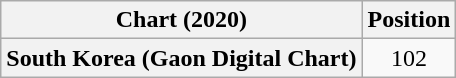<table class="wikitable plainrowheaders">
<tr>
<th>Chart (2020)</th>
<th>Position</th>
</tr>
<tr>
<th scope="row">South Korea (Gaon Digital Chart)</th>
<td align="center">102</td>
</tr>
</table>
